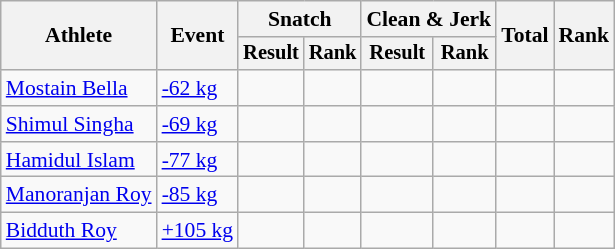<table class="wikitable" style="font-size:90%">
<tr>
<th rowspan="2">Athlete</th>
<th rowspan="2">Event</th>
<th colspan="2">Snatch</th>
<th colspan="2">Clean & Jerk</th>
<th rowspan="2">Total</th>
<th rowspan="2">Rank</th>
</tr>
<tr style="font-size:95%">
<th>Result</th>
<th>Rank</th>
<th>Result</th>
<th>Rank</th>
</tr>
<tr align=center>
<td align=left><a href='#'>Mostain Bella</a></td>
<td align=left><a href='#'>-62 kg</a></td>
<td></td>
<td></td>
<td></td>
<td></td>
<td></td>
<td></td>
</tr>
<tr align=center>
<td align=left><a href='#'>Shimul Singha</a></td>
<td align=left><a href='#'>-69 kg</a></td>
<td></td>
<td></td>
<td></td>
<td></td>
<td></td>
<td></td>
</tr>
<tr align=center>
<td align=left><a href='#'>Hamidul Islam</a></td>
<td align=left><a href='#'>-77 kg</a></td>
<td></td>
<td></td>
<td></td>
<td></td>
<td></td>
<td></td>
</tr>
<tr align=center>
<td align=left><a href='#'>Manoranjan Roy</a></td>
<td align=left><a href='#'>-85 kg</a></td>
<td></td>
<td></td>
<td></td>
<td></td>
<td></td>
<td></td>
</tr>
<tr align=center>
<td align=left><a href='#'>Bidduth Roy</a></td>
<td align=left><a href='#'>+105 kg</a></td>
<td></td>
<td></td>
<td></td>
<td></td>
<td></td>
<td></td>
</tr>
</table>
